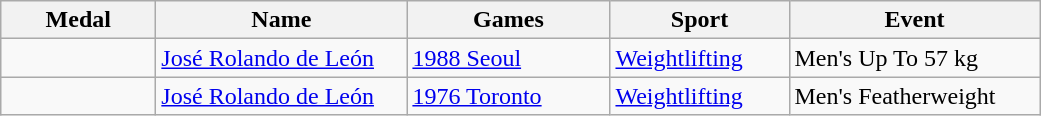<table class="wikitable">
<tr>
<th style="width:6em">Medal</th>
<th style="width:10em">Name</th>
<th style="width:8em">Games</th>
<th style="width:7em">Sport</th>
<th style="width:10em">Event</th>
</tr>
<tr>
<td></td>
<td><a href='#'>José Rolando de León</a></td>
<td><a href='#'>1988 Seoul</a></td>
<td><a href='#'>Weightlifting</a></td>
<td>Men's Up To 57 kg</td>
</tr>
<tr>
<td></td>
<td><a href='#'>José Rolando de León</a></td>
<td><a href='#'>1976 Toronto</a></td>
<td><a href='#'>Weightlifting</a></td>
<td>Men's Featherweight</td>
</tr>
</table>
